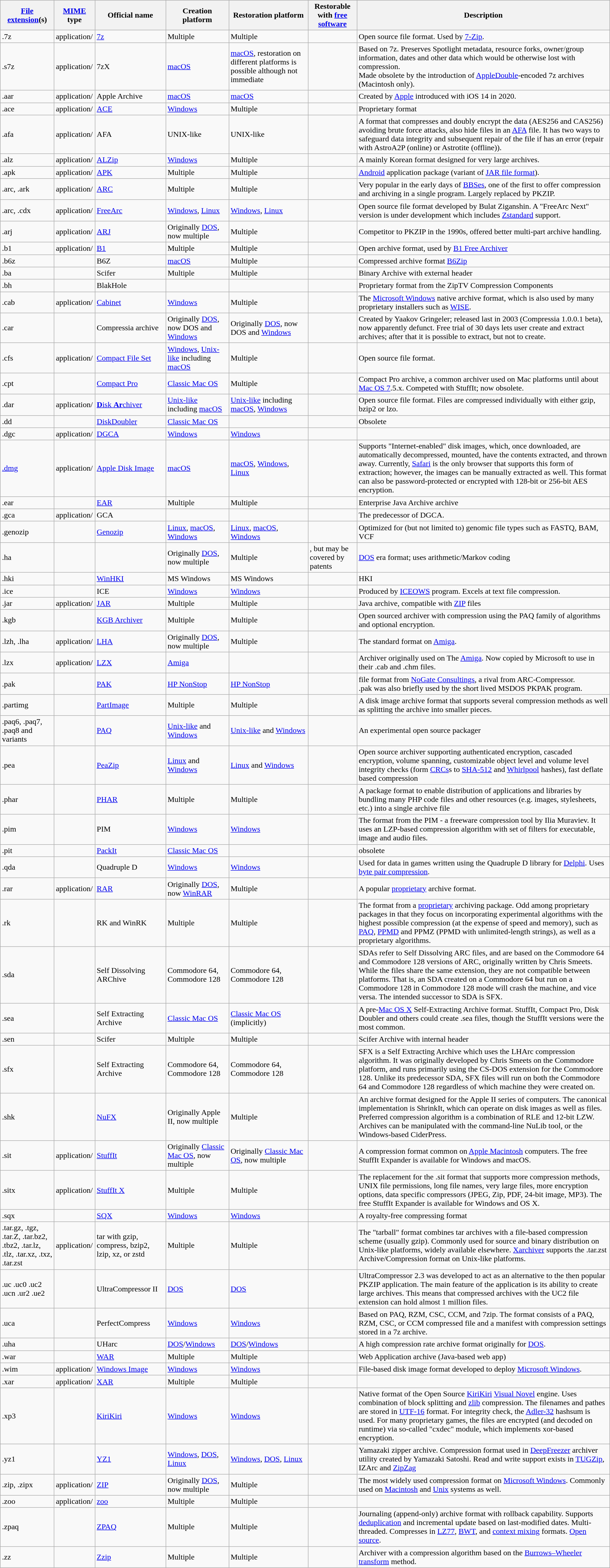<table class="wikitable sortable sort-under">
<tr>
<th><a href='#'>File extension</a>(s)</th>
<th><a href='#'>MIME</a> type</th>
<th>Official name</th>
<th>Creation platform</th>
<th>Restoration platform</th>
<th>Restorable with <a href='#'>free software</a></th>
<th>Description</th>
</tr>
<tr>
<td>.7z</td>
<td>application/</td>
<td><a href='#'>7z</a></td>
<td>Multiple</td>
<td>Multiple</td>
<td></td>
<td>Open source file format. Used by <a href='#'>7-Zip</a>.</td>
</tr>
<tr>
<td>.s7z</td>
<td>application/</td>
<td>7zX</td>
<td><a href='#'>macOS</a></td>
<td><a href='#'>macOS</a>, restoration on different platforms is possible although not immediate</td>
<td></td>
<td>Based on 7z. Preserves Spotlight metadata, resource forks, owner/group information, dates and other data which would be otherwise lost with compression.<br>Made obsolete by the introduction of <a href='#'>AppleDouble</a>-encoded 7z archives (Macintosh only).</td>
</tr>
<tr>
<td>.aar</td>
<td>application/</td>
<td>Apple Archive</td>
<td><a href='#'>macOS</a></td>
<td><a href='#'>macOS</a></td>
<td></td>
<td>Created by <a href='#'>Apple</a> introduced with iOS 14 in 2020.</td>
</tr>
<tr>
<td>.ace</td>
<td>application/</td>
<td><a href='#'>ACE</a></td>
<td><a href='#'>Windows</a></td>
<td>Multiple</td>
<td></td>
<td>Proprietary format</td>
</tr>
<tr>
<td>.afa</td>
<td>application/</td>
<td>AFA</td>
<td>UNIX-like</td>
<td>UNIX-like</td>
<td></td>
<td>A format that compresses and doubly encrypt the data (AES256 and CAS256) avoiding brute force attacks, also hide files in an <a href='#'>AFA</a> file. It has two ways to safeguard data integrity and subsequent repair of the file if has an error (repair with AstroA2P (online) or Astrotite (offline)).</td>
</tr>
<tr>
<td>.alz</td>
<td>application/</td>
<td><a href='#'>ALZip</a></td>
<td><a href='#'>Windows</a></td>
<td>Multiple</td>
<td></td>
<td>A mainly Korean format designed for very large archives.</td>
</tr>
<tr>
<td>.apk</td>
<td>application/</td>
<td><a href='#'>APK</a></td>
<td>Multiple</td>
<td>Multiple</td>
<td></td>
<td><a href='#'>Android</a> application package (variant of <a href='#'>JAR file format</a>).</td>
</tr>
<tr>
<td>.arc, .ark</td>
<td>application/</td>
<td><a href='#'>ARC</a></td>
<td>Multiple</td>
<td>Multiple</td>
<td></td>
<td>Very popular in the early days of <a href='#'>BBSes</a>, one of the first to offer compression and archiving in a single program. Largely replaced by PKZIP.</td>
</tr>
<tr>
<td>.arc, .cdx</td>
<td>application/</td>
<td><a href='#'>FreeArc</a></td>
<td><a href='#'>Windows</a>, <a href='#'>Linux</a></td>
<td><a href='#'>Windows</a>, <a href='#'>Linux</a></td>
<td></td>
<td>Open source file format developed by Bulat Ziganshin. A "FreeArc Next"  version is under development which includes <a href='#'>Zstandard</a> support.</td>
</tr>
<tr>
<td>.arj</td>
<td>application/</td>
<td><a href='#'>ARJ</a></td>
<td>Originally <a href='#'>DOS</a>, now multiple</td>
<td>Multiple</td>
<td></td>
<td>Competitor to PKZIP in the 1990s, offered better multi-part archive handling.</td>
</tr>
<tr>
<td>.b1</td>
<td>application/</td>
<td><a href='#'>B1</a></td>
<td>Multiple</td>
<td>Multiple</td>
<td></td>
<td>Open archive format, used by <a href='#'>B1 Free Archiver</a></td>
</tr>
<tr>
<td>.b6z</td>
<td></td>
<td>B6Z</td>
<td><a href='#'>macOS</a></td>
<td>Multiple</td>
<td></td>
<td>Compressed archive format <a href='#'>B6Zip</a></td>
</tr>
<tr>
<td>.ba</td>
<td></td>
<td>Scifer</td>
<td>Multiple</td>
<td>Multiple</td>
<td></td>
<td>Binary Archive with external header</td>
</tr>
<tr>
<td>.bh</td>
<td></td>
<td>BlakHole</td>
<td></td>
<td></td>
<td></td>
<td>Proprietary format from the ZipTV Compression Components</td>
</tr>
<tr>
<td>.cab</td>
<td>application/</td>
<td><a href='#'>Cabinet</a></td>
<td><a href='#'>Windows</a></td>
<td>Multiple</td>
<td></td>
<td>The <a href='#'>Microsoft Windows</a> native archive format, which is also used by many proprietary installers such as <a href='#'>WISE</a>.</td>
</tr>
<tr>
<td>.car</td>
<td></td>
<td>Compressia archive</td>
<td>Originally <a href='#'>DOS</a>, now DOS and <a href='#'>Windows</a></td>
<td>Originally <a href='#'>DOS</a>, now DOS and <a href='#'>Windows</a></td>
<td></td>
<td>Created by Yaakov Gringeler; released last in 2003 (Compressia 1.0.0.1 beta), now apparently defunct. Free trial of 30 days lets user create and extract archives; after that it is possible to extract, but not to create.</td>
</tr>
<tr>
<td>.cfs</td>
<td>application/</td>
<td><a href='#'>Compact File Set</a></td>
<td><a href='#'>Windows</a>, <a href='#'>Unix-like</a> including <a href='#'>macOS</a></td>
<td>Multiple</td>
<td></td>
<td>Open source file format.</td>
</tr>
<tr>
<td>.cpt</td>
<td></td>
<td><a href='#'>Compact Pro</a></td>
<td><a href='#'>Classic Mac OS</a></td>
<td>Multiple</td>
<td></td>
<td>Compact Pro archive, a common archiver used on Mac platforms until about <a href='#'>Mac OS 7</a>.5.x. Competed with StuffIt; now obsolete.</td>
</tr>
<tr>
<td>.dar</td>
<td>application/</td>
<td><a href='#'><strong>D</strong>isk <strong>Ar</strong>chiver</a></td>
<td><a href='#'>Unix-like</a> including <a href='#'>macOS</a></td>
<td><a href='#'>Unix-like</a> including <a href='#'>macOS</a>, <a href='#'>Windows</a></td>
<td></td>
<td>Open source file format.  Files are compressed individually with either gzip, bzip2 or lzo.</td>
</tr>
<tr>
<td>.dd</td>
<td></td>
<td><a href='#'>DiskDoubler</a></td>
<td><a href='#'>Classic Mac OS</a></td>
<td></td>
<td></td>
<td>Obsolete</td>
</tr>
<tr>
<td>.dgc</td>
<td>application/</td>
<td><a href='#'>DGCA</a></td>
<td><a href='#'>Windows</a></td>
<td><a href='#'>Windows</a></td>
<td></td>
<td></td>
</tr>
<tr>
<td><a href='#'>.dmg</a></td>
<td>application/</td>
<td><a href='#'>Apple Disk Image</a></td>
<td><a href='#'>macOS</a></td>
<td><a href='#'>macOS</a>, <a href='#'>Windows</a>, <a href='#'>Linux</a></td>
<td></td>
<td>Supports "Internet-enabled" disk images, which, once downloaded, are automatically decompressed, mounted, have the contents extracted, and thrown away.  Currently, <a href='#'>Safari</a> is the only browser that supports this form of extraction; however, the images can be manually extracted as well. This format can also be password-protected or encrypted with 128-bit or 256-bit AES encryption.</td>
</tr>
<tr>
<td>.ear</td>
<td></td>
<td><a href='#'>EAR</a></td>
<td>Multiple</td>
<td>Multiple</td>
<td></td>
<td>Enterprise Java Archive archive</td>
</tr>
<tr>
<td>.gca</td>
<td>application/</td>
<td>GCA</td>
<td></td>
<td></td>
<td></td>
<td>The predecessor of DGCA.</td>
</tr>
<tr>
<td>.genozip</td>
<td></td>
<td><a href='#'>Genozip</a></td>
<td><a href='#'>Linux</a>, <a href='#'>macOS</a>, <a href='#'>Windows</a></td>
<td><a href='#'>Linux</a>, <a href='#'>macOS</a>, <a href='#'>Windows</a></td>
<td></td>
<td>Optimized for (but not limited to) genomic file types such as FASTQ, BAM, VCF</td>
</tr>
<tr>
<td>.ha</td>
<td></td>
<td></td>
<td>Originally <a href='#'>DOS</a>, now multiple</td>
<td>Multiple</td>
<td>, but may be covered by patents</td>
<td><a href='#'>DOS</a> era format; uses arithmetic/Markov coding</td>
</tr>
<tr>
<td>.hki</td>
<td></td>
<td><a href='#'>WinHKI</a></td>
<td>MS Windows</td>
<td>MS Windows</td>
<td></td>
<td>HKI</td>
</tr>
<tr>
<td>.ice</td>
<td></td>
<td>ICE</td>
<td><a href='#'>Windows</a></td>
<td><a href='#'>Windows</a></td>
<td></td>
<td>Produced by <a href='#'>ICEOWS</a> program. Excels at text file compression.</td>
</tr>
<tr>
<td>.jar</td>
<td>application/</td>
<td><a href='#'>JAR</a></td>
<td>Multiple</td>
<td>Multiple</td>
<td></td>
<td>Java archive, compatible with <a href='#'>ZIP</a> files</td>
</tr>
<tr>
<td>.kgb</td>
<td></td>
<td><a href='#'>KGB Archiver</a></td>
<td>Multiple</td>
<td>Multiple</td>
<td></td>
<td>Open sourced archiver with compression using the PAQ family of algorithms and optional encryption.</td>
</tr>
<tr>
<td>.lzh, .lha</td>
<td>application/</td>
<td><a href='#'>LHA</a></td>
<td>Originally <a href='#'>DOS</a>, now multiple</td>
<td>Multiple</td>
<td></td>
<td>The standard format on <a href='#'>Amiga</a>.</td>
</tr>
<tr>
<td>.lzx</td>
<td>application/</td>
<td><a href='#'>LZX</a></td>
<td><a href='#'>Amiga</a></td>
<td></td>
<td></td>
<td>Archiver originally used on The <a href='#'>Amiga</a>. Now copied by Microsoft to use in their .cab and .chm files.</td>
</tr>
<tr>
<td>.pak</td>
<td></td>
<td><a href='#'>PAK</a></td>
<td><a href='#'>HP NonStop</a></td>
<td><a href='#'>HP NonStop</a></td>
<td></td>
<td>file format from <a href='#'>NoGate Consultings</a>, a rival from ARC-Compressor.<br>.pak was also briefly used by the short lived MSDOS PKPAK program.</td>
</tr>
<tr>
<td>.partimg</td>
<td></td>
<td><a href='#'>PartImage</a></td>
<td>Multiple</td>
<td>Multiple</td>
<td></td>
<td>A disk image archive format that supports several compression methods as well as splitting the archive into smaller pieces.</td>
</tr>
<tr>
<td>.paq6, .paq7, .paq8 and variants</td>
<td></td>
<td><a href='#'>PAQ</a></td>
<td><a href='#'>Unix-like</a> and <a href='#'>Windows</a></td>
<td><a href='#'>Unix-like</a> and <a href='#'>Windows</a></td>
<td></td>
<td>An experimental open source packager</td>
</tr>
<tr>
<td>.pea</td>
<td></td>
<td><a href='#'>PeaZip</a></td>
<td><a href='#'>Linux</a> and <a href='#'>Windows</a></td>
<td><a href='#'>Linux</a> and <a href='#'>Windows</a></td>
<td></td>
<td>Open source archiver supporting authenticated encryption, cascaded encryption, volume spanning, customizable object level and volume level integrity checks (form <a href='#'>CRCs</a>s to <a href='#'>SHA-512</a> and <a href='#'>Whirlpool</a> hashes), fast deflate based compression</td>
</tr>
<tr>
<td>.phar</td>
<td></td>
<td><a href='#'>PHAR</a></td>
<td>Multiple</td>
<td>Multiple</td>
<td></td>
<td>A package format to enable distribution of applications and libraries by bundling many PHP code files and other resources (e.g. images, stylesheets, etc.) into a single archive file</td>
</tr>
<tr>
<td>.pim</td>
<td></td>
<td>PIM</td>
<td><a href='#'>Windows</a></td>
<td><a href='#'>Windows</a></td>
<td></td>
<td>The format from the PIM - a freeware compression tool by Ilia Muraviev. It uses an LZP-based compression algorithm with set of filters for executable, image and audio files.</td>
</tr>
<tr>
<td>.pit</td>
<td></td>
<td><a href='#'>PackIt</a></td>
<td><a href='#'>Classic Mac OS</a></td>
<td></td>
<td></td>
<td>obsolete</td>
</tr>
<tr>
<td>.qda</td>
<td></td>
<td>Quadruple D</td>
<td><a href='#'>Windows</a></td>
<td><a href='#'>Windows</a></td>
<td></td>
<td>Used for data in games written using the Quadruple D library for <a href='#'>Delphi</a>. Uses <a href='#'>byte pair compression</a>.</td>
</tr>
<tr>
<td>.rar</td>
<td>application/</td>
<td><a href='#'>RAR</a></td>
<td>Originally <a href='#'>DOS</a>, now <a href='#'>WinRAR</a></td>
<td>Multiple</td>
<td></td>
<td>A popular <a href='#'>proprietary</a> archive format.</td>
</tr>
<tr>
<td>.rk</td>
<td></td>
<td>RK and WinRK</td>
<td>Multiple</td>
<td>Multiple</td>
<td></td>
<td>The format from a <a href='#'>proprietary</a> archiving package. Odd among proprietary packages in that they focus on incorporating experimental algorithms with the highest possible compression (at the expense of speed and memory), such as <a href='#'>PAQ</a>, <a href='#'>PPMD</a> and PPMZ (PPMD with unlimited-length strings), as well as a proprietary algorithms.</td>
</tr>
<tr>
<td>.sda</td>
<td></td>
<td>Self Dissolving ARChive</td>
<td>Commodore 64, Commodore 128</td>
<td>Commodore 64, Commodore 128</td>
<td></td>
<td>SDAs refer to Self Dissolving ARC files, and are based on the Commodore 64 and Commodore 128 versions of ARC, originally written by Chris Smeets.  While the files share the same extension, they are not compatible between platforms.  That is, an SDA created on a Commodore 64 but run on a Commodore 128 in Commodore 128 mode will crash the machine, and vice versa.  The intended successor to SDA is SFX.</td>
</tr>
<tr>
<td>.sea</td>
<td></td>
<td>Self Extracting Archive</td>
<td><a href='#'>Classic Mac OS</a></td>
<td><a href='#'>Classic Mac OS</a> (implicitly)</td>
<td></td>
<td>A pre-<a href='#'>Mac OS X</a> Self-Extracting Archive format. StuffIt, Compact Pro, Disk Doubler and others could create .sea files, though the StuffIt versions were the most common.</td>
</tr>
<tr>
<td>.sen</td>
<td></td>
<td>Scifer</td>
<td>Multiple</td>
<td>Multiple</td>
<td></td>
<td>Scifer Archive with internal header</td>
</tr>
<tr>
<td>.sfx</td>
<td></td>
<td>Self Extracting Archive</td>
<td>Commodore 64, Commodore 128</td>
<td>Commodore 64, Commodore 128</td>
<td></td>
<td>SFX is a Self Extracting Archive which uses the LHArc compression algorithm.  It was originally developed by Chris Smeets on the Commodore platform, and runs primarily using the CS-DOS extension for the Commodore 128.  Unlike its predecessor SDA, SFX files will run on both the Commodore 64 and Commodore 128 regardless of which machine they were created on.</td>
</tr>
<tr>
<td>.shk</td>
<td></td>
<td><a href='#'>NuFX</a></td>
<td>Originally Apple II, now multiple</td>
<td>Multiple</td>
<td></td>
<td>An archive format designed for the Apple II series of computers.  The canonical implementation is ShrinkIt, which can operate on disk images as well as files.  Preferred compression algorithm is a combination of RLE and 12-bit LZW.  Archives can be manipulated with the command-line NuLib tool, or the Windows-based CiderPress.</td>
</tr>
<tr>
<td>.sit</td>
<td>application/</td>
<td><a href='#'>StuffIt</a></td>
<td>Originally <a href='#'>Classic Mac OS</a>, now multiple</td>
<td>Originally <a href='#'>Classic Mac OS</a>, now multiple</td>
<td></td>
<td>A compression format common on <a href='#'>Apple Macintosh</a> computers. The free StuffIt Expander is available for Windows and macOS.</td>
</tr>
<tr>
<td>.sitx</td>
<td>application/</td>
<td><a href='#'>StuffIt X</a></td>
<td>Multiple</td>
<td>Multiple</td>
<td></td>
<td>The replacement for the .sit format that supports more compression methods, UNIX file permissions, long file names, very large files, more encryption options, data specific compressors (JPEG, Zip, PDF, 24-bit image, MP3). The free StuffIt Expander is available for Windows and OS X.</td>
</tr>
<tr>
<td>.sqx</td>
<td></td>
<td><a href='#'>SQX</a></td>
<td><a href='#'>Windows</a></td>
<td><a href='#'>Windows</a></td>
<td></td>
<td>A royalty-free compressing format</td>
</tr>
<tr>
<td>.tar.gz, .tgz, .tar.Z, .tar.bz2,<br>.tbz2, .tar.lz, .tlz, .tar.xz, .txz, .tar.zst</td>
<td>application/</td>
<td>tar with gzip, compress, bzip2, lzip, xz, or zstd</td>
<td>Multiple</td>
<td>Multiple</td>
<td></td>
<td>The "tarball" format combines tar archives with a file-based compression scheme (usually gzip). Commonly used for source and binary distribution on Unix-like platforms, widely available elsewhere. <a href='#'>Xarchiver</a> supports the .tar.zst Archive/Compression format on Unix-like platforms.</td>
</tr>
<tr>
<td>.uc .uc0 .uc2 .ucn .ur2 .ue2</td>
<td></td>
<td>UltraCompressor II</td>
<td><a href='#'>DOS</a></td>
<td><a href='#'>DOS</a></td>
<td></td>
<td>UltraCompressor 2.3 was developed to act as an alternative to the then popular PKZIP application. The main feature of the application is its ability to create large archives. This means that compressed archives with the UC2 file extension can hold almost 1 million files.</td>
</tr>
<tr>
<td>.uca</td>
<td></td>
<td>PerfectCompress</td>
<td><a href='#'>Windows</a></td>
<td><a href='#'>Windows</a></td>
<td></td>
<td>Based on PAQ, RZM, CSC, CCM, and 7zip. The format consists of a PAQ, RZM, CSC, or CCM compressed file and a manifest with compression settings stored in a 7z archive.</td>
</tr>
<tr>
<td>.uha</td>
<td></td>
<td>UHarc</td>
<td><a href='#'>DOS</a>/<a href='#'>Windows</a></td>
<td><a href='#'>DOS</a>/<a href='#'>Windows</a></td>
<td></td>
<td>A high compression rate archive format originally for <a href='#'>DOS</a>.</td>
</tr>
<tr>
<td>.war</td>
<td></td>
<td><a href='#'>WAR</a></td>
<td>Multiple</td>
<td>Multiple</td>
<td></td>
<td>Web Application archive (Java-based web app)</td>
</tr>
<tr>
<td>.wim</td>
<td>application/</td>
<td><a href='#'>Windows Image</a></td>
<td><a href='#'>Windows</a></td>
<td><a href='#'>Windows</a></td>
<td></td>
<td>File-based disk image format developed to deploy <a href='#'>Microsoft Windows</a>.</td>
</tr>
<tr>
<td>.xar</td>
<td>application/</td>
<td><a href='#'>XAR</a></td>
<td>Multiple</td>
<td>Multiple</td>
<td></td>
<td></td>
</tr>
<tr>
<td>.xp3</td>
<td></td>
<td><a href='#'>KiriKiri</a></td>
<td><a href='#'>Windows</a></td>
<td><a href='#'>Windows</a></td>
<td></td>
<td>Native format of the Open Source <a href='#'>KiriKiri</a> <a href='#'>Visual Novel</a> engine. Uses combination of block splitting and <a href='#'>zlib</a> compression. The filenames and pathes are stored in <a href='#'>UTF-16</a> format. For integrity check, the <a href='#'>Adler-32</a> hashsum is used. For many proprietary games, the files are encrypted (and decoded on runtime) via so-called "cxdec" module, which implements xor-based encryption.</td>
</tr>
<tr>
<td>.yz1</td>
<td></td>
<td><a href='#'>YZ1</a></td>
<td><a href='#'>Windows</a>, <a href='#'>DOS</a>, <a href='#'>Linux</a></td>
<td><a href='#'>Windows</a>, <a href='#'>DOS</a>, <a href='#'>Linux</a></td>
<td></td>
<td>Yamazaki zipper archive. Compression format used in <a href='#'>DeepFreezer</a> archiver utility created by Yamazaki Satoshi. Read and write support exists in <a href='#'>TUGZip</a>, IZArc and <a href='#'>ZipZag</a></td>
</tr>
<tr>
<td>.zip, .zipx</td>
<td>application/</td>
<td><a href='#'>ZIP</a></td>
<td>Originally <a href='#'>DOS</a>, now multiple</td>
<td>Multiple</td>
<td></td>
<td>The most widely used compression format on <a href='#'>Microsoft Windows</a>. Commonly used on <a href='#'>Macintosh</a> and <a href='#'>Unix</a> systems as well.</td>
</tr>
<tr>
<td>.zoo</td>
<td>application/</td>
<td><a href='#'>zoo</a></td>
<td>Multiple</td>
<td>Multiple</td>
<td></td>
<td></td>
</tr>
<tr>
<td>.zpaq</td>
<td></td>
<td><a href='#'>ZPAQ</a></td>
<td>Multiple</td>
<td>Multiple</td>
<td></td>
<td>Journaling (append-only) archive format with rollback capability. Supports <a href='#'>deduplication</a> and incremental update based on last-modified dates. Multi-threaded. Compresses in <a href='#'>LZ77</a>, <a href='#'>BWT</a>, and <a href='#'>context mixing</a> formats. <a href='#'>Open source</a>.</td>
</tr>
<tr>
<td>.zz</td>
<td></td>
<td><a href='#'>Zzip</a></td>
<td>Multiple</td>
<td>Multiple</td>
<td></td>
<td>Archiver with a compression algorithm based on the <a href='#'>Burrows–Wheeler transform</a> method.</td>
</tr>
</table>
